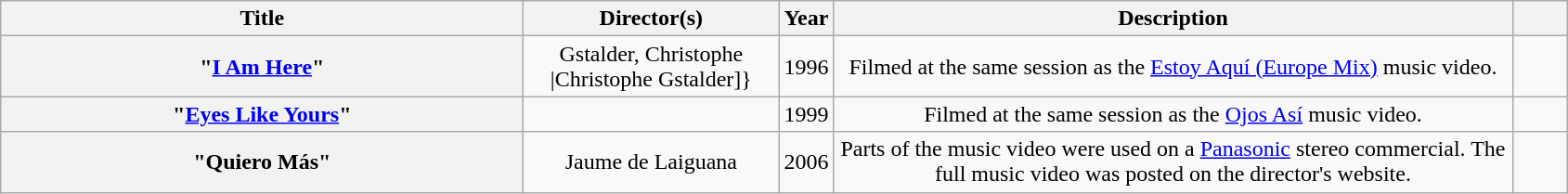<table class="wikitable sortable plainrowheaders" style="text-align: center;">
<tr>
<th scope="col" style="width: 23em;">Title</th>
<th scope="col" style="width: 11em;">Director(s)</th>
<th scope="col" style="width: 2em;">Year</th>
<th scope="col" style="width: 30em;" class="unsortable">Description</th>
<th scope="col" style="width: 2em;" class="unsortable"></th>
</tr>
<tr>
<th scope="row">"<a href='#'>I Am Here</a>"</th>
<td {{Sort>Gstalder, Christophe |Christophe Gstalder]}</td>
<td>1996</td>
<td>Filmed at the same session as the <a href='#'>Estoy Aquí (Europe Mix)</a> music video.</td>
</tr>
<tr>
<th scope="row">"<a href='#'>Eyes Like Yours</a>"</th>
<td></td>
<td>1999</td>
<td>Filmed at the same session as the <a href='#'>Ojos Así</a> music video.</td>
<td></td>
</tr>
<tr>
<th scope="row">"Quiero Más"</th>
<td>Jaume de Laiguana</td>
<td>2006</td>
<td>Parts of the music video were used on a <a href='#'>Panasonic</a> stereo commercial. The full music video was posted on the director's website.</td>
<td></td>
</tr>
</table>
